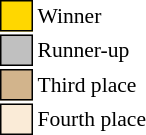<table class="toccolours" style="font-size: 90%; white-space: nowrap">
<tr>
<td style="background:gold; border:1px solid black">     </td>
<td>Winner</td>
</tr>
<tr>
<td style="background:silver; border:1px solid black">     </td>
<td>Runner-up</td>
</tr>
<tr>
<td style="background:tan; border:1px solid black">     </td>
<td>Third place</td>
</tr>
<tr>
<td style="background:antiquewhite; border:1px solid black">     </td>
<td>Fourth place</td>
</tr>
</table>
